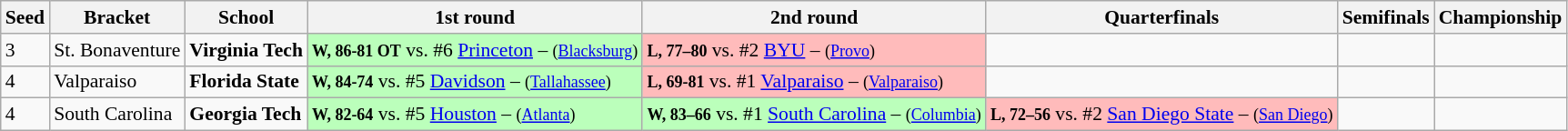<table class="sortable wikitable" style="white-space:nowrap; font-size:90%;">
<tr>
<th>Seed</th>
<th>Bracket</th>
<th>School</th>
<th>1st round</th>
<th>2nd round</th>
<th>Quarterfinals</th>
<th>Semifinals</th>
<th>Championship</th>
</tr>
<tr>
<td>3</td>
<td>St. Bonaventure</td>
<td><strong>Virginia Tech</strong></td>
<td style="background:#bfb;"><small><strong>W, 86-81 OT</strong></small> vs. #6 <a href='#'>Princeton</a> – <small>(<a href='#'>Blacksburg</a>)</small></td>
<td style="background:#fbb;"><small><strong>L, 77–80</strong></small> vs. #2 <a href='#'>BYU</a> – <small>(<a href='#'>Provo</a>)</small></td>
<td></td>
<td></td>
<td></td>
</tr>
<tr>
<td>4</td>
<td>Valparaiso</td>
<td><strong>Florida State</strong></td>
<td style="background:#bfb;"><small><strong>W, 84-74</strong></small> vs. #5 <a href='#'>Davidson</a> – <small>(<a href='#'>Tallahassee</a>)</small></td>
<td style="background:#fbb;"><small><strong>L, 69-81</strong></small> vs. #1 <a href='#'>Valparaiso</a> – <small>(<a href='#'>Valparaiso</a>)</small></td>
<td></td>
<td></td>
<td></td>
</tr>
<tr>
<td>4</td>
<td>South Carolina</td>
<td><strong>Georgia Tech</strong></td>
<td style="background:#bfb;"><small><strong>W, 82-64</strong></small> vs. #5 <a href='#'>Houston</a> – <small>(<a href='#'>Atlanta</a>)</small></td>
<td style="background:#bfb;"><small><strong>W, 83–66</strong></small> vs. #1 <a href='#'>South Carolina</a> – <small>(<a href='#'>Columbia</a>)</small></td>
<td style="background:#fbb;"><small><strong>L, 72–56</strong></small> vs. #2 <a href='#'>San Diego State</a> – <small>(<a href='#'>San Diego</a>)</small></td>
<td></td>
<td></td>
</tr>
</table>
